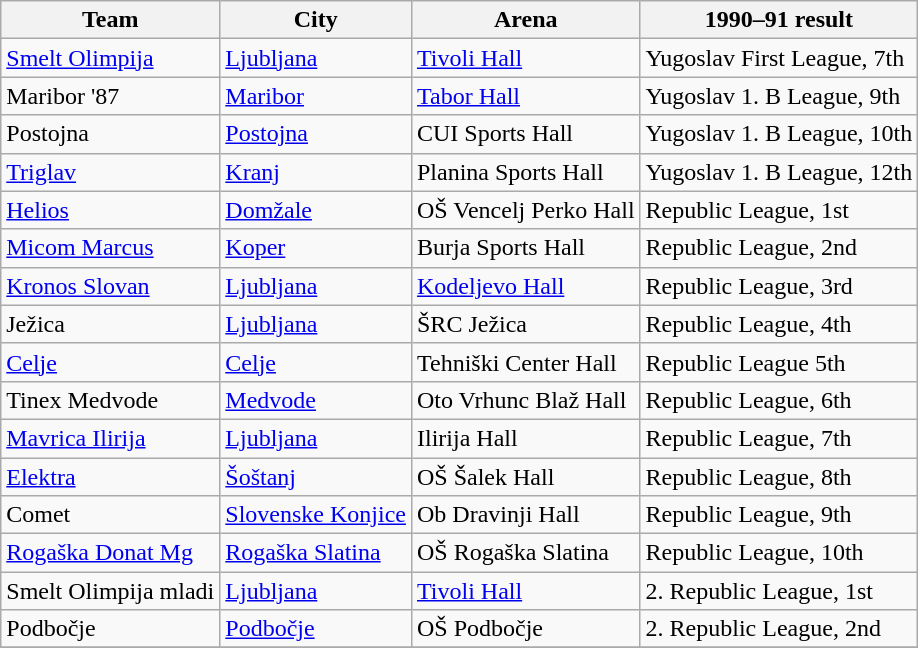<table class="wikitable sortable">
<tr>
<th>Team</th>
<th>City</th>
<th>Arena</th>
<th>1990–91 result</th>
</tr>
<tr>
<td><a href='#'>Smelt Olimpija</a></td>
<td><a href='#'>Ljubljana</a></td>
<td><a href='#'>Tivoli Hall</a></td>
<td>Yugoslav First League, 7th</td>
</tr>
<tr>
<td>Maribor '87</td>
<td><a href='#'>Maribor</a></td>
<td><a href='#'>Tabor Hall</a></td>
<td>Yugoslav 1. B League, 9th</td>
</tr>
<tr>
<td>Postojna</td>
<td><a href='#'>Postojna</a></td>
<td>CUI Sports Hall</td>
<td>Yugoslav 1. B League, 10th</td>
</tr>
<tr>
<td><a href='#'>Triglav</a></td>
<td><a href='#'>Kranj</a></td>
<td>Planina Sports Hall</td>
<td>Yugoslav 1. B League, 12th</td>
</tr>
<tr>
<td><a href='#'>Helios</a></td>
<td><a href='#'>Domžale</a></td>
<td>OŠ Vencelj Perko Hall</td>
<td>Republic League, 1st</td>
</tr>
<tr>
<td><a href='#'>Micom Marcus</a></td>
<td><a href='#'>Koper</a></td>
<td>Burja Sports Hall</td>
<td>Republic League, 2nd</td>
</tr>
<tr>
<td><a href='#'>Kronos Slovan</a></td>
<td><a href='#'>Ljubljana</a></td>
<td><a href='#'>Kodeljevo Hall</a></td>
<td>Republic League, 3rd</td>
</tr>
<tr>
<td>Ježica</td>
<td><a href='#'>Ljubljana</a></td>
<td>ŠRC Ježica</td>
<td>Republic League, 4th</td>
</tr>
<tr>
<td><a href='#'>Celje</a></td>
<td><a href='#'>Celje</a></td>
<td>Tehniški Center Hall</td>
<td>Republic League 5th</td>
</tr>
<tr>
<td>Tinex Medvode</td>
<td><a href='#'>Medvode</a></td>
<td>Oto Vrhunc Blaž Hall</td>
<td>Republic League, 6th</td>
</tr>
<tr>
<td><a href='#'>Mavrica Ilirija</a></td>
<td><a href='#'>Ljubljana</a></td>
<td>Ilirija Hall</td>
<td>Republic League, 7th</td>
</tr>
<tr>
<td><a href='#'>Elektra</a></td>
<td><a href='#'>Šoštanj</a></td>
<td>OŠ Šalek Hall</td>
<td>Republic League, 8th</td>
</tr>
<tr>
<td>Comet</td>
<td><a href='#'>Slovenske Konjice</a></td>
<td>Ob Dravinji Hall</td>
<td>Republic League, 9th</td>
</tr>
<tr>
<td><a href='#'>Rogaška Donat Mg</a></td>
<td><a href='#'>Rogaška Slatina</a></td>
<td>OŠ Rogaška Slatina</td>
<td>Republic League, 10th</td>
</tr>
<tr>
<td>Smelt Olimpija mladi</td>
<td><a href='#'>Ljubljana</a></td>
<td><a href='#'>Tivoli Hall</a></td>
<td>2. Republic League, 1st</td>
</tr>
<tr>
<td>Podbočje</td>
<td><a href='#'>Podbočje</a></td>
<td>OŠ Podbočje</td>
<td>2. Republic League, 2nd</td>
</tr>
<tr>
</tr>
</table>
